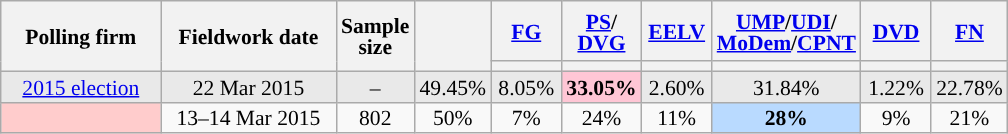<table class="wikitable sortable" style="text-align:center;font-size:90%;line-height:14px;">
<tr style="height:40px;">
<th style="width:100px;" rowspan="2">Polling firm</th>
<th style="width:110px;" rowspan="2">Fieldwork date</th>
<th style="width:35px;" rowspan="2">Sample<br>size</th>
<th style="width:30px;" rowspan="2"></th>
<th class="unsortable" style="width:40px;"><a href='#'>FG</a></th>
<th class="unsortable" style="width:40px;"><a href='#'>PS</a>/<br><a href='#'>DVG</a></th>
<th class="unsortable" style="width:40px;"><a href='#'>EELV</a></th>
<th class="unsortable" style="width:40px;"><a href='#'>UMP</a>/<a href='#'>UDI</a>/<br><a href='#'>MoDem</a>/<a href='#'>CPNT</a></th>
<th class="unsortable" style="width:40px;"><a href='#'>DVD</a></th>
<th class="unsortable" style="width:40px;"><a href='#'>FN</a></th>
</tr>
<tr>
<th style="background:"></th>
<th style="background:"></th>
<th style="background:"></th>
<th style="background:"></th>
<th style="background:"></th>
<th style="background:"></th>
</tr>
<tr style="background:#E9E9E9;">
<td><a href='#'>2015 election</a></td>
<td data-sort-value="2015-03-22">22 Mar 2015</td>
<td>–</td>
<td>49.45%</td>
<td>8.05%</td>
<td style="background:#FFC6D5;"><strong>33.05%</strong></td>
<td>2.60%</td>
<td>31.84%</td>
<td>1.22%</td>
<td>22.78%</td>
</tr>
<tr>
<td style="background:#FFCCCC;"></td>
<td data-sort-value="2015-03-14">13–14 Mar 2015</td>
<td>802</td>
<td>50%</td>
<td>7%</td>
<td>24%</td>
<td>11%</td>
<td style="background:#B9DAFF;"><strong>28%</strong></td>
<td>9%</td>
<td>21%</td>
</tr>
</table>
